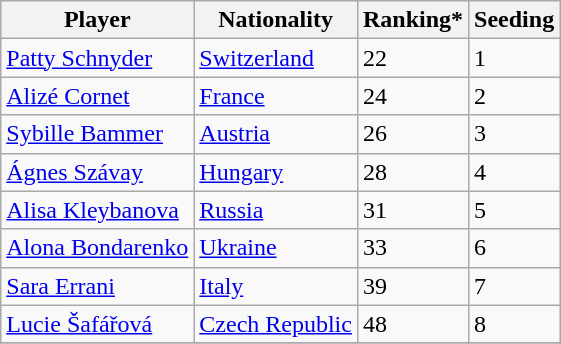<table class="wikitable" border="1">
<tr>
<th>Player</th>
<th>Nationality</th>
<th>Ranking*</th>
<th>Seeding</th>
</tr>
<tr>
<td><a href='#'>Patty Schnyder</a></td>
<td> <a href='#'>Switzerland</a></td>
<td>22</td>
<td>1</td>
</tr>
<tr>
<td><a href='#'>Alizé Cornet</a></td>
<td> <a href='#'>France</a></td>
<td>24</td>
<td>2</td>
</tr>
<tr>
<td><a href='#'>Sybille Bammer</a></td>
<td> <a href='#'>Austria</a></td>
<td>26</td>
<td>3</td>
</tr>
<tr>
<td><a href='#'>Ágnes Szávay</a></td>
<td> <a href='#'>Hungary</a></td>
<td>28</td>
<td>4</td>
</tr>
<tr>
<td><a href='#'>Alisa Kleybanova</a></td>
<td>  <a href='#'>Russia</a></td>
<td>31</td>
<td>5</td>
</tr>
<tr>
<td><a href='#'>Alona Bondarenko</a></td>
<td> <a href='#'>Ukraine</a></td>
<td>33</td>
<td>6</td>
</tr>
<tr>
<td><a href='#'>Sara Errani</a></td>
<td>  <a href='#'>Italy</a></td>
<td>39</td>
<td>7</td>
</tr>
<tr>
<td><a href='#'>Lucie Šafářová</a></td>
<td>  <a href='#'>Czech Republic</a></td>
<td>48</td>
<td>8</td>
</tr>
<tr>
</tr>
</table>
